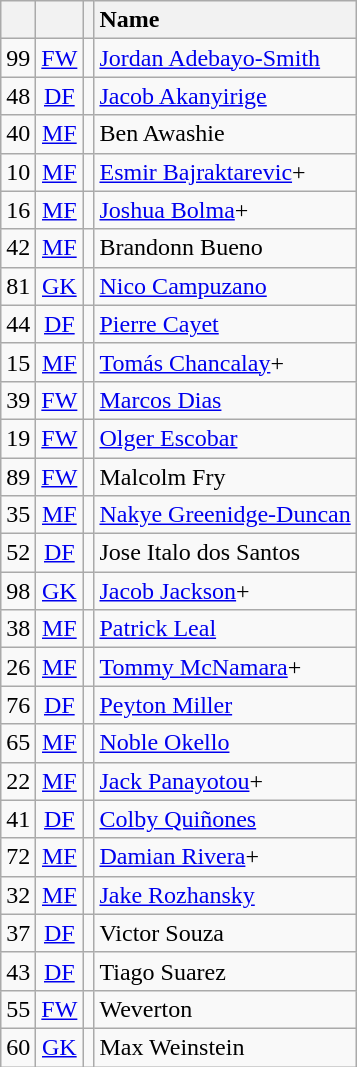<table class="wikitable sortable" style="text-align:center;">
<tr>
<th></th>
<th></th>
<th></th>
<th style="text-align:left;">Name</th>
</tr>
<tr>
<td>99</td>
<td><a href='#'>FW</a></td>
<td></td>
<td data-sort-value="Adebayo-Smith, Jordan" style="text-align:left;"><a href='#'>Jordan Adebayo-Smith</a></td>
</tr>
<tr>
<td>48</td>
<td><a href='#'>DF</a></td>
<td></td>
<td data-sort-value="Akanyirige, Jacob" style="text-align:left;"><a href='#'>Jacob Akanyirige</a></td>
</tr>
<tr>
<td>40</td>
<td><a href='#'>MF</a></td>
<td></td>
<td data-sort-value="Awashie, Ben" style="text-align:left;">Ben Awashie</td>
</tr>
<tr>
<td>10</td>
<td><a href='#'>MF</a></td>
<td></td>
<td data-sort-value="Bajraktarevic, Esmir" style="text-align:left;"><a href='#'>Esmir Bajraktarevic</a>+</td>
</tr>
<tr>
<td>16</td>
<td><a href='#'>MF</a></td>
<td></td>
<td data-sort-value="Bolma, Joshua" style="text-align:left;"><a href='#'>Joshua Bolma</a>+</td>
</tr>
<tr>
<td>42</td>
<td><a href='#'>MF</a></td>
<td></td>
<td data-sort-value="Bueno, Brandonn" style="text-align:left;">Brandonn Bueno </td>
</tr>
<tr>
<td>81</td>
<td><a href='#'>GK</a></td>
<td></td>
<td data-sort-value="Campuzano, Nico" style="text-align:left;"><a href='#'>Nico Campuzano</a></td>
</tr>
<tr>
<td>44</td>
<td><a href='#'>DF</a></td>
<td></td>
<td data-sort-value="Cayet, Pierre" style="text-align:left;"><a href='#'>Pierre Cayet</a></td>
</tr>
<tr>
<td>15</td>
<td><a href='#'>MF</a></td>
<td></td>
<td data-sort-value="Chancalay, Tomas" style="text-align:left;"><a href='#'>Tomás Chancalay</a>+</td>
</tr>
<tr>
<td>39</td>
<td><a href='#'>FW</a></td>
<td></td>
<td data-sort-value="Dias, Marcos" style="text-align:left;"><a href='#'>Marcos Dias</a></td>
</tr>
<tr>
<td>19</td>
<td><a href='#'>FW</a></td>
<td></td>
<td data-sort-value="Escobar, Olger" style="text-align:left;"><a href='#'>Olger Escobar</a></td>
</tr>
<tr>
<td>89</td>
<td><a href='#'>FW</a></td>
<td></td>
<td data-sort-value="Fry, Malcolm" style="text-align:left;">Malcolm Fry </td>
</tr>
<tr>
<td>35</td>
<td><a href='#'>MF</a></td>
<td></td>
<td data-sort-value="Greenidge-Duncan, Nakye" style="text-align:left;"><a href='#'>Nakye Greenidge-Duncan</a></td>
</tr>
<tr>
<td>52</td>
<td><a href='#'>DF</a></td>
<td></td>
<td data-sort-value="Italo, Jose" style="text-align:left;">Jose Italo dos Santos</td>
</tr>
<tr>
<td>98</td>
<td><a href='#'>GK</a></td>
<td></td>
<td data-sort-value="Jackson, Jacob" style="text-align:left;"><a href='#'>Jacob Jackson</a>+</td>
</tr>
<tr>
<td>38</td>
<td><a href='#'>MF</a></td>
<td></td>
<td data-sort-value="Leal, Patrick" style="text-align:left;"><a href='#'>Patrick Leal</a></td>
</tr>
<tr>
<td>26</td>
<td><a href='#'>MF</a></td>
<td></td>
<td data-sort-value="McNamara, Tommy" style="text-align:left;"><a href='#'>Tommy McNamara</a>+</td>
</tr>
<tr>
<td>76</td>
<td><a href='#'>DF</a></td>
<td></td>
<td data-sort-value="Miller, Peyton" style="text-align:left;"><a href='#'>Peyton Miller</a></td>
</tr>
<tr>
<td>65</td>
<td><a href='#'>MF</a></td>
<td></td>
<td data-sort-value="Okello, Noble" style="text-align:left;"><a href='#'>Noble Okello</a></td>
</tr>
<tr>
<td>22</td>
<td><a href='#'>MF</a></td>
<td></td>
<td data-sort-value="Panayotou, Jack" style="text-align:left;"><a href='#'>Jack Panayotou</a>+</td>
</tr>
<tr>
<td>41</td>
<td><a href='#'>DF</a></td>
<td></td>
<td data-sort-value="Quiñones, Colby" style="text-align:left;"><a href='#'>Colby Quiñones</a></td>
</tr>
<tr>
<td>72</td>
<td><a href='#'>MF</a></td>
<td></td>
<td data-sort-value="Rivera, Damian" style="text-align:left;"><a href='#'>Damian Rivera</a>+</td>
</tr>
<tr>
<td>32</td>
<td><a href='#'>MF</a></td>
<td></td>
<td data-sort-value="Rozhansky, Jake" style="text-align:left;"><a href='#'>Jake Rozhansky</a></td>
</tr>
<tr>
<td>37</td>
<td><a href='#'>DF</a></td>
<td></td>
<td data-sort-value="Souza, Victor" style="text-align:left;">Victor Souza </td>
</tr>
<tr>
<td>43</td>
<td><a href='#'>DF</a></td>
<td> </td>
<td data-sort-value="Suarez, Tiago" style="text-align:left;">Tiago Suarez </td>
</tr>
<tr>
<td>55</td>
<td><a href='#'>FW</a></td>
<td></td>
<td data-sort-value="Weverton" style="text-align:left;">Weverton</td>
</tr>
<tr>
<td>60</td>
<td><a href='#'>GK</a></td>
<td></td>
<td data-sort-value="Weinstein, Max" style="text-align:left;">Max Weinstein</td>
</tr>
</table>
